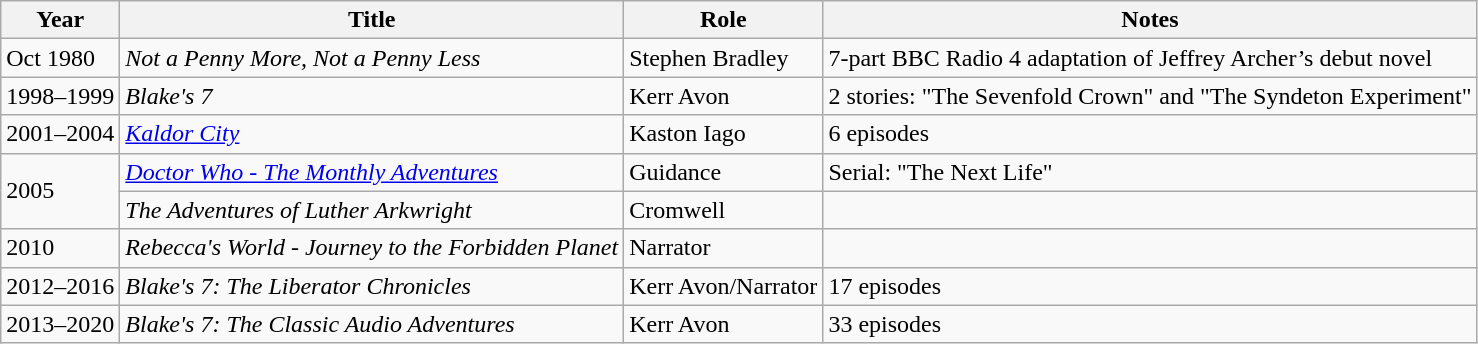<table class="wikitable">
<tr>
<th>Year</th>
<th>Title</th>
<th>Role</th>
<th>Notes</th>
</tr>
<tr>
<td>Oct 1980</td>
<td><em>Not a Penny More, Not a Penny Less</em></td>
<td>Stephen Bradley</td>
<td>7-part BBC Radio 4 adaptation of Jeffrey Archer’s debut novel</td>
</tr>
<tr>
<td>1998–1999</td>
<td><em>Blake's 7</em></td>
<td>Kerr Avon</td>
<td>2 stories: "The Sevenfold Crown" and "The Syndeton Experiment"</td>
</tr>
<tr>
<td>2001–2004</td>
<td><em><a href='#'>Kaldor City</a></em></td>
<td>Kaston Iago</td>
<td>6 episodes</td>
</tr>
<tr>
<td rowspan="2">2005</td>
<td><em><a href='#'>Doctor Who - The Monthly Adventures</a></em></td>
<td>Guidance</td>
<td>Serial: "The Next Life"</td>
</tr>
<tr>
<td><em>The Adventures of Luther Arkwright</em></td>
<td>Cromwell</td>
<td></td>
</tr>
<tr>
<td>2010</td>
<td><em>Rebecca's World - Journey to the Forbidden Planet</em></td>
<td>Narrator</td>
</tr>
<tr>
<td>2012–2016</td>
<td><em>Blake's 7: The Liberator Chronicles</em></td>
<td>Kerr Avon/Narrator</td>
<td>17 episodes</td>
</tr>
<tr>
<td>2013–2020</td>
<td><em>Blake's 7: The Classic Audio Adventures</em></td>
<td>Kerr Avon</td>
<td>33 episodes</td>
</tr>
</table>
